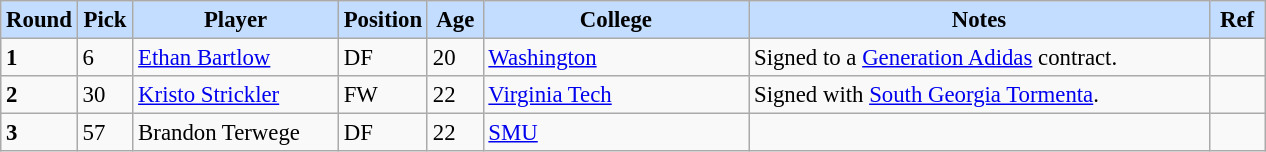<table class="wikitable" style="text-align:left; font-size:95%;">
<tr>
<th style="background:#c2ddff; width:30px;">Round</th>
<th style="background:#c2ddff; width:30px;">Pick</th>
<th style="background:#c2ddff; width:130px;">Player</th>
<th style="background:#c2ddff; width:50px;">Position</th>
<th style="background:#c2ddff; width:30px;">Age</th>
<th style="background:#c2ddff; width:170px;">College</th>
<th style="background:#c2ddff; width:300px;">Notes</th>
<th style="background:#c2ddff; width:30px;">Ref</th>
</tr>
<tr>
<td><strong>1</strong></td>
<td>6</td>
<td> <a href='#'>Ethan Bartlow</a></td>
<td>DF</td>
<td>20</td>
<td><a href='#'>Washington</a></td>
<td>Signed to a <a href='#'>Generation Adidas</a> contract.</td>
<td></td>
</tr>
<tr>
<td><strong>2</strong></td>
<td>30</td>
<td> <a href='#'>Kristo Strickler</a></td>
<td>FW</td>
<td>22</td>
<td><a href='#'>Virginia Tech</a></td>
<td>Signed with <a href='#'>South Georgia Tormenta</a>.</td>
<td></td>
</tr>
<tr>
<td><strong>3</strong></td>
<td>57</td>
<td> Brandon Terwege</td>
<td>DF</td>
<td>22</td>
<td><a href='#'>SMU</a></td>
<td></td>
<td></td>
</tr>
</table>
